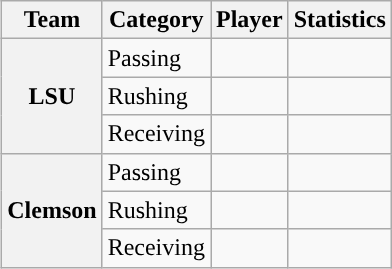<table class="wikitable" style="float:right">
<tr>
<th>Team</th>
<th>Category</th>
<th>Player</th>
<th>Statistics</th>
</tr>
<tr>
<th rowspan=3>LSU</th>
<td>Passing</td>
<td></td>
<td></td>
</tr>
<tr>
<td>Rushing</td>
<td></td>
<td></td>
</tr>
<tr>
<td>Receiving</td>
<td></td>
<td></td>
</tr>
<tr>
<th rowspan=3>Clemson</th>
<td>Passing</td>
<td></td>
<td></td>
</tr>
<tr>
<td>Rushing</td>
<td></td>
<td></td>
</tr>
<tr>
<td>Receiving</td>
<td></td>
<td></td>
</tr>
</table>
